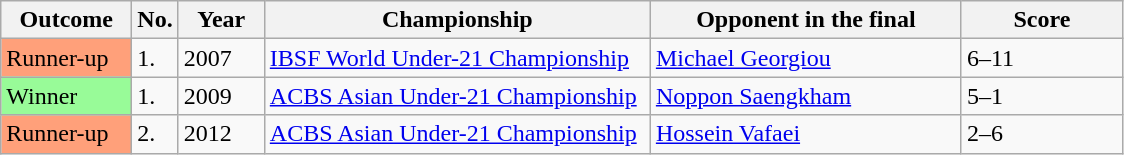<table class="sortable wikitable">
<tr>
<th width="80">Outcome</th>
<th width="20">No.</th>
<th width="50">Year</th>
<th style="width:250px;">Championship</th>
<th style="width:200px;">Opponent in the final</th>
<th style="width:100px;">Score</th>
</tr>
<tr>
<td style="background:#ffa07a;">Runner-up</td>
<td>1.</td>
<td>2007</td>
<td><a href='#'>IBSF World Under-21 Championship</a></td>
<td> <a href='#'>Michael Georgiou</a></td>
<td>6–11</td>
</tr>
<tr>
<td style="background:#98FB98">Winner</td>
<td>1.</td>
<td>2009</td>
<td><a href='#'>ACBS Asian Under-21 Championship</a></td>
<td> <a href='#'>Noppon Saengkham</a></td>
<td>5–1</td>
</tr>
<tr>
<td style="background:#ffa07a;">Runner-up</td>
<td>2.</td>
<td>2012</td>
<td><a href='#'>ACBS Asian Under-21 Championship</a></td>
<td> <a href='#'>Hossein Vafaei</a></td>
<td>2–6</td>
</tr>
</table>
